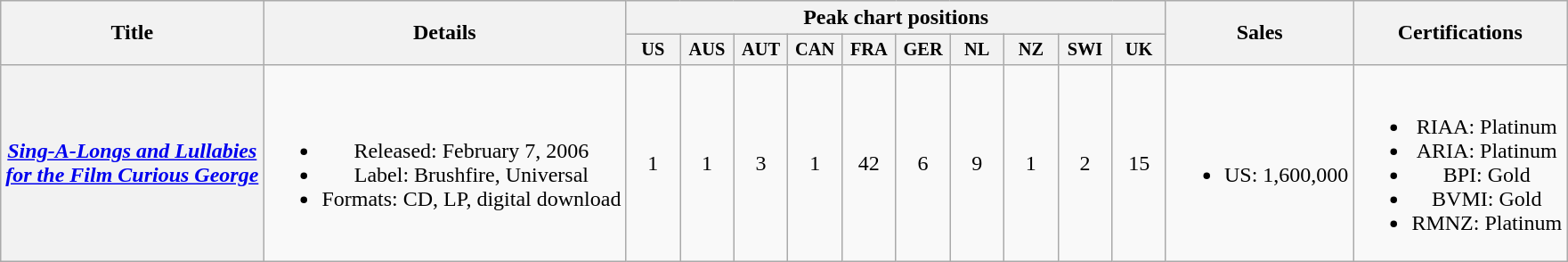<table class="wikitable plainrowheaders" style="text-align:center;">
<tr>
<th scope=col rowspan="2">Title</th>
<th scope=col rowspan="2">Details</th>
<th scope=col colspan="10">Peak chart positions</th>
<th scope=col rowspan="2">Sales</th>
<th scope=col rowspan="2">Certifications</th>
</tr>
<tr>
<th scope=col style="width:2.5em;font-size:85%">US<br></th>
<th scope=col style="width:2.5em;font-size:85%">AUS<br></th>
<th scope=col style="width:2.5em;font-size:85%">AUT<br></th>
<th scope=col style="width:2.5em;font-size:85%">CAN<br></th>
<th scope=col style="width:2.5em;font-size:85%">FRA<br></th>
<th scope=col style="width:2.5em;font-size:85%">GER<br></th>
<th style="width:2.5em;font-size:85%">NL<br></th>
<th style="width:2.5em;font-size:85%">NZ<br></th>
<th style="width:2.5em;font-size:85%">SWI<br></th>
<th style="width:2.5em;font-size:85%">UK<br></th>
</tr>
<tr>
<th scope="row"><em><a href='#'>Sing-A-Longs and Lullabies<br>for the Film Curious George</a></em></th>
<td><br><ul><li>Released: February 7, 2006</li><li>Label: Brushfire, Universal</li><li>Formats: CD, LP, digital download</li></ul></td>
<td>1</td>
<td>1</td>
<td>3</td>
<td>1</td>
<td>42</td>
<td>6</td>
<td>9</td>
<td>1</td>
<td>2</td>
<td>15</td>
<td><br><ul><li>US: 1,600,000</li></ul></td>
<td><br><ul><li>RIAA: Platinum</li><li>ARIA: Platinum</li><li>BPI: Gold</li><li>BVMI: Gold</li><li>RMNZ: Platinum</li></ul></td>
</tr>
</table>
